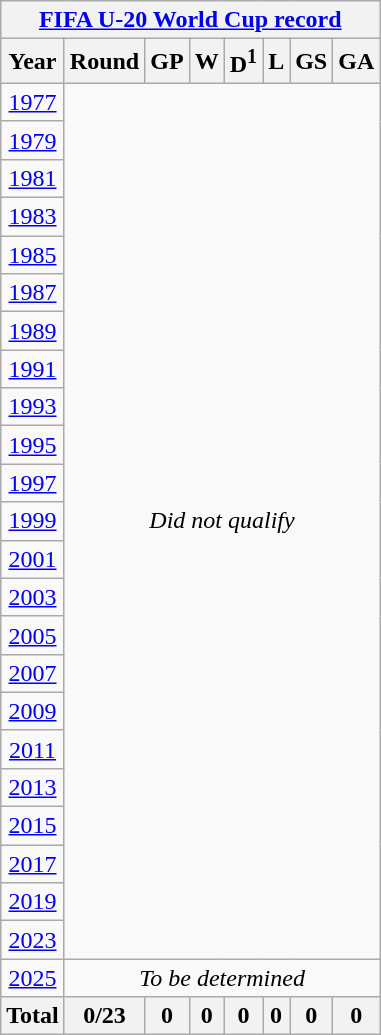<table class="wikitable" style="text-align: center;">
<tr>
<th colspan=8><a href='#'>FIFA U-20 World Cup record</a></th>
</tr>
<tr>
<th>Year</th>
<th>Round</th>
<th>GP</th>
<th>W</th>
<th>D<sup>1</sup></th>
<th>L</th>
<th>GS</th>
<th>GA</th>
</tr>
<tr>
<td> <a href='#'>1977</a></td>
<td colspan=7 rowspan=23><em>Did not qualify</em></td>
</tr>
<tr>
<td> <a href='#'>1979</a></td>
</tr>
<tr>
<td> <a href='#'>1981</a></td>
</tr>
<tr>
<td> <a href='#'>1983</a></td>
</tr>
<tr>
<td> <a href='#'>1985</a></td>
</tr>
<tr>
<td> <a href='#'>1987</a></td>
</tr>
<tr>
<td> <a href='#'>1989</a></td>
</tr>
<tr>
<td> <a href='#'>1991</a></td>
</tr>
<tr>
<td> <a href='#'>1993</a></td>
</tr>
<tr>
<td> <a href='#'>1995</a></td>
</tr>
<tr>
<td> <a href='#'>1997</a></td>
</tr>
<tr>
<td> <a href='#'>1999</a></td>
</tr>
<tr>
<td> <a href='#'>2001</a></td>
</tr>
<tr>
<td> <a href='#'>2003</a></td>
</tr>
<tr>
<td> <a href='#'>2005</a></td>
</tr>
<tr>
<td> <a href='#'>2007</a></td>
</tr>
<tr>
<td> <a href='#'>2009</a></td>
</tr>
<tr>
<td> <a href='#'>2011</a></td>
</tr>
<tr>
<td> <a href='#'>2013</a></td>
</tr>
<tr>
<td> <a href='#'>2015</a></td>
</tr>
<tr>
<td> <a href='#'>2017</a></td>
</tr>
<tr>
<td> <a href='#'>2019</a></td>
</tr>
<tr>
<td> <a href='#'>2023</a></td>
</tr>
<tr>
<td> <a href='#'>2025</a></td>
<td colspan="7"><em>To be determined</em></td>
</tr>
<tr>
<th><strong>Total</strong></th>
<th>0/23</th>
<th>0</th>
<th>0</th>
<th>0</th>
<th>0</th>
<th>0</th>
<th>0</th>
</tr>
</table>
